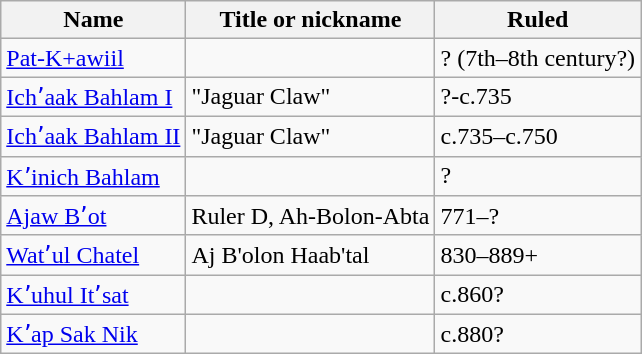<table class="wikitable">
<tr>
<th><strong>Name</strong></th>
<th><strong>Title or nickname</strong></th>
<th><strong>Ruled</strong></th>
</tr>
<tr>
<td><a href='#'>Pat-K+awiil</a></td>
<td></td>
<td>? (7th–8th century?)</td>
</tr>
<tr>
<td><a href='#'>Ichʼaak Bahlam I</a></td>
<td>"Jaguar Claw"</td>
<td>?-c.735</td>
</tr>
<tr>
<td><a href='#'>Ichʼaak Bahlam II</a></td>
<td>"Jaguar Claw"</td>
<td>c.735–c.750</td>
</tr>
<tr>
<td><a href='#'>Kʼinich Bahlam</a></td>
<td></td>
<td>?</td>
</tr>
<tr>
<td><a href='#'>Ajaw Bʼot</a></td>
<td>Ruler D, Ah-Bolon-Abta</td>
<td>771–?</td>
</tr>
<tr>
<td><a href='#'>Watʼul Chatel</a></td>
<td>Aj B'olon Haab'tal</td>
<td>830–889+</td>
</tr>
<tr>
<td><a href='#'>Kʼuhul Itʼsat</a></td>
<td></td>
<td>c.860?</td>
</tr>
<tr>
<td><a href='#'>Kʼap Sak Nik</a></td>
<td></td>
<td>c.880?</td>
</tr>
</table>
